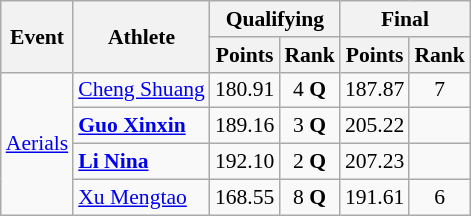<table class="wikitable" style="font-size:90%;">
<tr>
<th rowspan="2">Event</th>
<th rowspan="2">Athlete</th>
<th colspan="2">Qualifying</th>
<th colspan="2">Final</th>
</tr>
<tr>
<th>Points</th>
<th>Rank</th>
<th>Points</th>
<th>Rank</th>
</tr>
<tr>
<td rowspan=4><a href='#'>Aerials</a></td>
<td><a href='#'>Cheng Shuang</a></td>
<td style="text-align:center;">180.91</td>
<td style="text-align:center;">4 <strong>Q</strong></td>
<td style="text-align:center;">187.87</td>
<td style="text-align:center;">7</td>
</tr>
<tr>
<td><strong><a href='#'>Guo Xinxin</a></strong></td>
<td style="text-align:center;">189.16</td>
<td style="text-align:center;">3 <strong>Q</strong></td>
<td style="text-align:center;">205.22</td>
<td style="text-align:center;"></td>
</tr>
<tr>
<td><strong><a href='#'>Li Nina</a></strong></td>
<td style="text-align:center;">192.10</td>
<td style="text-align:center;">2 <strong>Q</strong></td>
<td style="text-align:center;">207.23</td>
<td style="text-align:center;"></td>
</tr>
<tr>
<td><a href='#'>Xu Mengtao</a></td>
<td style="text-align:center;">168.55</td>
<td style="text-align:center;">8 <strong>Q</strong></td>
<td style="text-align:center;">191.61</td>
<td style="text-align:center;">6</td>
</tr>
</table>
